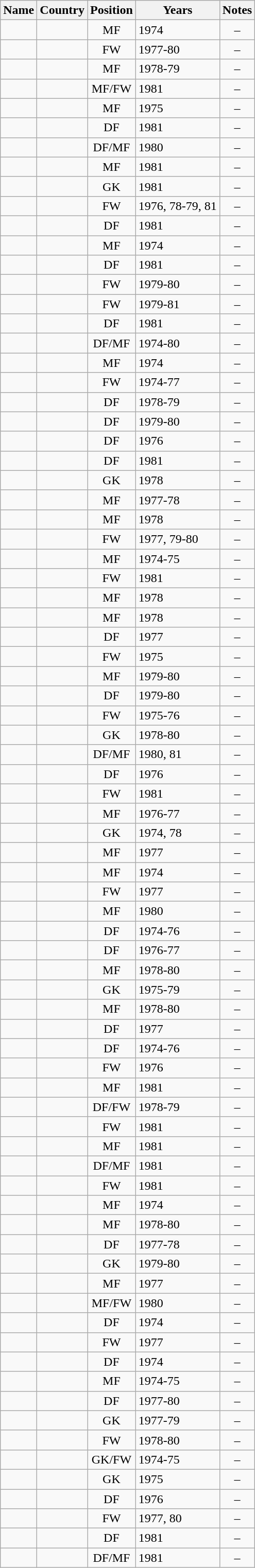<table class = "wikitable sortable">
<tr>
<th>Name</th>
<th>Country</th>
<th>Position</th>
<th>Years</th>
<th>Notes</th>
</tr>
<tr>
<td></td>
<td></td>
<td align="center">MF</td>
<td>1974</td>
<td align="center">–</td>
</tr>
<tr>
<td></td>
<td></td>
<td align="center">FW</td>
<td>1977-80</td>
<td align="center">–</td>
</tr>
<tr>
<td></td>
<td></td>
<td align="center">MF</td>
<td>1978-79</td>
<td align="center">–</td>
</tr>
<tr>
<td></td>
<td></td>
<td align="center">MF/FW</td>
<td>1981</td>
<td align="center">–</td>
</tr>
<tr>
<td></td>
<td></td>
<td align="center">MF</td>
<td>1975</td>
<td align="center">–</td>
</tr>
<tr>
<td></td>
<td></td>
<td align="center">DF</td>
<td>1981</td>
<td align="center">–</td>
</tr>
<tr>
<td></td>
<td></td>
<td align="center">DF/MF</td>
<td>1980</td>
<td align="center">–</td>
</tr>
<tr>
<td></td>
<td></td>
<td align="center">MF</td>
<td>1981</td>
<td align="center">–</td>
</tr>
<tr>
<td></td>
<td></td>
<td align="center">GK</td>
<td>1981</td>
<td align="center">–</td>
</tr>
<tr>
<td></td>
<td></td>
<td align="center">FW</td>
<td>1976, 78-79, 81</td>
<td align="center">–</td>
</tr>
<tr>
<td></td>
<td></td>
<td align="center">DF</td>
<td>1981</td>
<td align="center">–</td>
</tr>
<tr>
<td></td>
<td></td>
<td align="center">MF</td>
<td>1974</td>
<td align="center">–</td>
</tr>
<tr>
<td></td>
<td></td>
<td align="center">DF</td>
<td>1981</td>
<td align="center">–</td>
</tr>
<tr>
<td></td>
<td></td>
<td align="center">FW</td>
<td>1979-80</td>
<td align="center">–</td>
</tr>
<tr>
<td></td>
<td></td>
<td align="center">FW</td>
<td>1979-81</td>
<td align="center">–</td>
</tr>
<tr>
<td></td>
<td></td>
<td align="center">DF</td>
<td>1981</td>
<td align="center">–</td>
</tr>
<tr>
<td></td>
<td></td>
<td align="center">DF/MF</td>
<td>1974-80</td>
<td align="center">–</td>
</tr>
<tr>
<td></td>
<td></td>
<td align="center">MF</td>
<td>1974</td>
<td align="center">–</td>
</tr>
<tr>
<td></td>
<td></td>
<td align="center">FW</td>
<td>1974-77</td>
<td align="center">–</td>
</tr>
<tr>
<td></td>
<td></td>
<td align="center">DF</td>
<td>1978-79</td>
<td align="center">–</td>
</tr>
<tr>
<td></td>
<td></td>
<td align="center">DF</td>
<td>1979-80</td>
<td align="center">–</td>
</tr>
<tr>
<td></td>
<td></td>
<td align="center">DF</td>
<td>1976</td>
<td align="center">–</td>
</tr>
<tr>
<td></td>
<td></td>
<td align="center">DF</td>
<td>1981</td>
<td align="center">–</td>
</tr>
<tr>
<td></td>
<td></td>
<td align="center">GK</td>
<td>1978</td>
<td align="center">–</td>
</tr>
<tr>
<td></td>
<td></td>
<td align="center">MF</td>
<td>1977-78</td>
<td align="center">–</td>
</tr>
<tr>
<td></td>
<td></td>
<td align="center">MF</td>
<td>1978</td>
<td align="center">–</td>
</tr>
<tr>
<td></td>
<td></td>
<td align="center">FW</td>
<td>1977, 79-80</td>
<td align="center">–</td>
</tr>
<tr>
<td></td>
<td></td>
<td align="center">MF</td>
<td>1974-75</td>
<td align="center">–</td>
</tr>
<tr>
<td></td>
<td></td>
<td align="center">FW</td>
<td>1981</td>
<td align="center">–</td>
</tr>
<tr>
<td></td>
<td></td>
<td align="center">MF</td>
<td>1978</td>
<td align="center">–</td>
</tr>
<tr>
<td></td>
<td></td>
<td align="center">MF</td>
<td>1978</td>
<td align="center">–</td>
</tr>
<tr>
<td></td>
<td></td>
<td align="center">DF</td>
<td>1977</td>
<td align="center">–</td>
</tr>
<tr>
<td></td>
<td></td>
<td align="center">FW</td>
<td>1975</td>
<td align="center">–</td>
</tr>
<tr>
<td></td>
<td></td>
<td align="center">MF</td>
<td>1979-80</td>
<td align="center">–</td>
</tr>
<tr>
<td></td>
<td></td>
<td align="center">DF</td>
<td>1979-80</td>
<td align="center">–</td>
</tr>
<tr>
<td></td>
<td></td>
<td align="center">FW</td>
<td>1975-76</td>
<td align="center">–</td>
</tr>
<tr>
<td></td>
<td></td>
<td align="center">GK</td>
<td>1978-80</td>
<td align="center">–</td>
</tr>
<tr>
<td></td>
<td></td>
<td align="center">DF/MF</td>
<td>1980, 81</td>
<td align="center">–</td>
</tr>
<tr>
<td></td>
<td></td>
<td align="center">DF</td>
<td>1976</td>
<td align="center">–</td>
</tr>
<tr>
<td></td>
<td></td>
<td align="center">FW</td>
<td>1981</td>
<td align="center">–</td>
</tr>
<tr>
<td></td>
<td></td>
<td align="center">MF</td>
<td>1976-77</td>
<td align="center">–</td>
</tr>
<tr>
<td></td>
<td></td>
<td align="center">GK</td>
<td>1974, 78</td>
<td align="center">–</td>
</tr>
<tr>
<td></td>
<td></td>
<td align="center">MF</td>
<td>1977</td>
<td align="center">–</td>
</tr>
<tr>
<td></td>
<td></td>
<td align="center">MF</td>
<td>1974</td>
<td align="center">–</td>
</tr>
<tr>
<td></td>
<td></td>
<td align="center">FW</td>
<td>1977</td>
<td align="center">–</td>
</tr>
<tr>
<td></td>
<td></td>
<td align="center">MF</td>
<td>1980</td>
<td align="center">–</td>
</tr>
<tr>
<td></td>
<td></td>
<td align="center">DF</td>
<td>1974-76</td>
<td align="center">–</td>
</tr>
<tr>
<td></td>
<td></td>
<td align="center">DF</td>
<td>1976-77</td>
<td align="center">–</td>
</tr>
<tr>
<td></td>
<td></td>
<td align="center">MF</td>
<td>1978-80</td>
<td align="center">–</td>
</tr>
<tr>
<td></td>
<td></td>
<td align="center">GK</td>
<td>1975-79</td>
<td align="center">–</td>
</tr>
<tr>
<td></td>
<td></td>
<td align="center">MF</td>
<td>1978-80</td>
<td align="center">–</td>
</tr>
<tr>
<td></td>
<td></td>
<td align="center">DF</td>
<td>1977</td>
<td align="center">–</td>
</tr>
<tr>
<td></td>
<td></td>
<td align="center">DF</td>
<td>1974-76</td>
<td align="center">–</td>
</tr>
<tr>
<td></td>
<td></td>
<td align="center">FW</td>
<td>1976</td>
<td align="center">–</td>
</tr>
<tr>
<td></td>
<td></td>
<td align="center">MF</td>
<td>1981</td>
<td align="center">–</td>
</tr>
<tr>
<td></td>
<td></td>
<td align="center">DF/FW</td>
<td>1978-79</td>
<td align="center">–</td>
</tr>
<tr>
<td></td>
<td></td>
<td align="center">FW</td>
<td>1981</td>
<td align="center">–</td>
</tr>
<tr>
<td></td>
<td></td>
<td align="center">MF</td>
<td>1981</td>
<td align="center">–</td>
</tr>
<tr>
<td></td>
<td></td>
<td align="center">DF/MF</td>
<td>1981</td>
<td align="center">–</td>
</tr>
<tr>
<td></td>
<td></td>
<td align="center">FW</td>
<td>1981</td>
<td align="center">–</td>
</tr>
<tr>
<td></td>
<td></td>
<td align="center">MF</td>
<td>1974</td>
<td align="center">–</td>
</tr>
<tr>
<td></td>
<td></td>
<td align="center">MF</td>
<td>1978-80</td>
<td align="center">–</td>
</tr>
<tr>
<td></td>
<td></td>
<td align="center">DF</td>
<td>1977-78</td>
<td align="center">–</td>
</tr>
<tr>
<td></td>
<td></td>
<td align="center">GK</td>
<td>1979-80</td>
<td align="center">–</td>
</tr>
<tr>
<td></td>
<td></td>
<td align="center">MF</td>
<td>1977</td>
<td align="center">–</td>
</tr>
<tr>
<td></td>
<td></td>
<td align="center">MF/FW</td>
<td>1980</td>
<td align="center">–</td>
</tr>
<tr>
<td></td>
<td></td>
<td align="center">DF</td>
<td>1974</td>
<td align="center">–</td>
</tr>
<tr>
<td></td>
<td></td>
<td align="center">FW</td>
<td>1977</td>
<td align="center">–</td>
</tr>
<tr>
<td></td>
<td></td>
<td align="center">DF</td>
<td>1974</td>
<td align="center">–</td>
</tr>
<tr>
<td></td>
<td></td>
<td align="center">MF</td>
<td>1974-75</td>
<td align="center">–</td>
</tr>
<tr>
<td></td>
<td></td>
<td align="center">DF</td>
<td>1977-80</td>
<td align="center">–</td>
</tr>
<tr>
<td></td>
<td></td>
<td align="center">GK</td>
<td>1977-79</td>
<td align="center">–</td>
</tr>
<tr>
<td></td>
<td></td>
<td align="center">FW</td>
<td>1978-80</td>
<td align="center">–</td>
</tr>
<tr>
<td></td>
<td></td>
<td align="center">GK/FW</td>
<td>1974-75</td>
<td align="center">–</td>
</tr>
<tr>
<td></td>
<td></td>
<td align="center">GK</td>
<td>1975</td>
<td align="center">–</td>
</tr>
<tr>
<td></td>
<td></td>
<td align="center">DF</td>
<td>1976</td>
<td align="center">–</td>
</tr>
<tr>
<td></td>
<td></td>
<td align="center">FW</td>
<td>1977, 80</td>
<td align="center">–</td>
</tr>
<tr>
<td></td>
<td></td>
<td align="center">DF</td>
<td>1981</td>
<td align="center">–</td>
</tr>
<tr>
<td></td>
<td></td>
<td align="center">DF/MF</td>
<td>1981</td>
<td align="center">–</td>
</tr>
</table>
